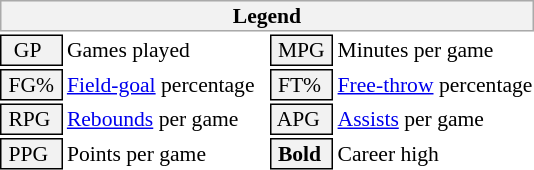<table class="toccolours" style="font-size: 90%; white-space: nowrap;">
<tr>
<th colspan="6" style="background:#f2f2f2; border:1px solid #aaa;">Legend</th>
</tr>
<tr>
<td style="background:#f2f2f2; border:1px solid black;">  GP</td>
<td>Games played</td>
<td style="background:#f2f2f2; border:1px solid black;"> MPG </td>
<td>Minutes per game</td>
</tr>
<tr>
<td style="background:#f2f2f2; border:1px solid black;"> FG% </td>
<td style="padding-right: 8px"><a href='#'>Field-goal</a> percentage</td>
<td style="background:#f2f2f2; border:1px solid black;"> FT% </td>
<td><a href='#'>Free-throw</a> percentage</td>
</tr>
<tr>
<td style="background:#f2f2f2; border:1px solid black;"> RPG </td>
<td><a href='#'>Rebounds</a> per game</td>
<td style="background:#f2f2f2; border:1px solid black;"> APG </td>
<td><a href='#'>Assists</a> per game</td>
</tr>
<tr>
<td style="background:#f2f2f2; border:1px solid black;"> PPG </td>
<td>Points per game</td>
<td style="background-color: #F2F2F2; border: 1px solid black"> <strong>Bold</strong> </td>
<td>Career high</td>
</tr>
<tr>
</tr>
</table>
